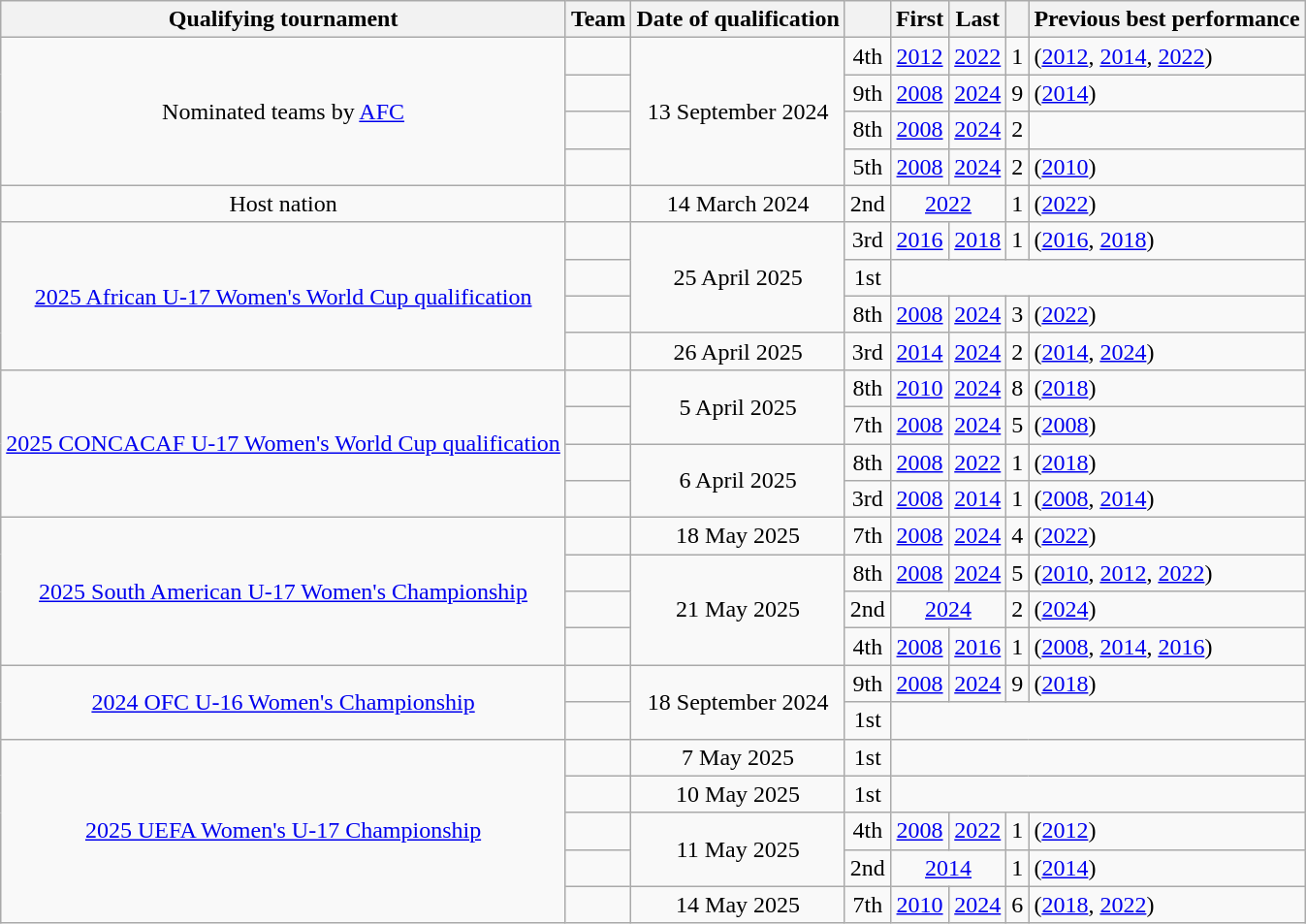<table class="wikitable sortable">
<tr>
<th>Qualifying tournament</th>
<th>Team</th>
<th>Date of qualification</th>
<th></th>
<th>First</th>
<th>Last</th>
<th></th>
<th>Previous best performance</th>
</tr>
<tr>
<td align=center rowspan=4>Nominated teams by <a href='#'>AFC</a></td>
<td></td>
<td align=center rowspan=4>13 September 2024</td>
<td align=center>4th</td>
<td align=center><a href='#'>2012</a></td>
<td align=center><a href='#'>2022</a></td>
<td align=center>1</td>
<td> (<a href='#'>2012</a>, <a href='#'>2014</a>, <a href='#'>2022</a>)</td>
</tr>
<tr>
<td></td>
<td align=center>9th</td>
<td align=center><a href='#'>2008</a></td>
<td align=center><a href='#'>2024</a></td>
<td align=center>9</td>
<td> (<a href='#'>2014</a>)</td>
</tr>
<tr>
<td></td>
<td align=center>8th</td>
<td align=center><a href='#'>2008</a></td>
<td align=center><a href='#'>2024</a></td>
<td align=center>2</td>
<td></td>
</tr>
<tr>
<td></td>
<td align=center>5th</td>
<td align=center><a href='#'>2008</a></td>
<td align=center><a href='#'>2024</a></td>
<td align=center>2</td>
<td> (<a href='#'>2010</a>)</td>
</tr>
<tr>
<td align=center>Host nation</td>
<td></td>
<td align=center>14 March 2024</td>
<td align=center>2nd</td>
<td align=center colspan=2><a href='#'>2022</a></td>
<td align=center>1</td>
<td> (<a href='#'>2022</a>)</td>
</tr>
<tr>
<td align=center rowspan=4><a href='#'>2025 African U-17 Women's World Cup qualification</a></td>
<td></td>
<td align=center rowspan=3>25 April 2025</td>
<td align=center>3rd</td>
<td align=center><a href='#'>2016</a></td>
<td align=center><a href='#'>2018</a></td>
<td align=center>1</td>
<td> (<a href='#'>2016</a>, <a href='#'>2018</a>)</td>
</tr>
<tr>
<td></td>
<td align=center>1st</td>
<td align=center colspan=4></td>
</tr>
<tr>
<td></td>
<td align=center>8th</td>
<td align=center><a href='#'>2008</a></td>
<td align=center><a href='#'>2024</a></td>
<td align=center>3</td>
<td> (<a href='#'>2022</a>)</td>
</tr>
<tr>
<td></td>
<td align=center>26 April 2025</td>
<td align=center>3rd</td>
<td align=center><a href='#'>2014</a></td>
<td align=center><a href='#'>2024</a></td>
<td align=center>2</td>
<td> (<a href='#'>2014</a>, <a href='#'>2024</a>)</td>
</tr>
<tr>
<td align=center rowspan=4><a href='#'>2025 CONCACAF U-17 Women's World Cup qualification</a></td>
<td></td>
<td align=center rowspan=2>5 April 2025</td>
<td align=center>8th</td>
<td align=center><a href='#'>2010</a></td>
<td align=center><a href='#'>2024</a></td>
<td align=center>8</td>
<td> (<a href='#'>2018</a>)</td>
</tr>
<tr>
<td></td>
<td align=center>7th</td>
<td align=center><a href='#'>2008</a></td>
<td align=center><a href='#'>2024</a></td>
<td align=center>5</td>
<td> (<a href='#'>2008</a>)</td>
</tr>
<tr>
<td></td>
<td align=center rowspan=2>6 April 2025</td>
<td align=center>8th</td>
<td align=center><a href='#'>2008</a></td>
<td align=center><a href='#'>2022</a></td>
<td align=center>1</td>
<td> (<a href='#'>2018</a>)</td>
</tr>
<tr>
<td></td>
<td align=center>3rd</td>
<td align=center><a href='#'>2008</a></td>
<td align=center><a href='#'>2014</a></td>
<td align=center>1</td>
<td> (<a href='#'>2008</a>, <a href='#'>2014</a>)</td>
</tr>
<tr>
<td align=center rowspan=4><a href='#'>2025 South American U-17 Women's Championship</a></td>
<td></td>
<td align=center>18 May 2025</td>
<td align=center>7th</td>
<td align=center><a href='#'>2008</a></td>
<td align=center><a href='#'>2024</a></td>
<td align=center>4</td>
<td> (<a href='#'>2022</a>)</td>
</tr>
<tr>
<td></td>
<td align=center rowspan=3>21 May 2025</td>
<td align=center>8th</td>
<td align=center><a href='#'>2008</a></td>
<td align=center><a href='#'>2024</a></td>
<td align=center>5</td>
<td> (<a href='#'>2010</a>, <a href='#'>2012</a>, <a href='#'>2022</a>)</td>
</tr>
<tr>
<td></td>
<td align=center>2nd</td>
<td align=center colspan=2><a href='#'>2024</a></td>
<td align=center>2</td>
<td> (<a href='#'>2024</a>)</td>
</tr>
<tr>
<td></td>
<td align=center>4th</td>
<td align=center><a href='#'>2008</a></td>
<td align=center><a href='#'>2016</a></td>
<td align=center>1</td>
<td> (<a href='#'>2008</a>, <a href='#'>2014</a>, <a href='#'>2016</a>)</td>
</tr>
<tr>
<td align=center rowspan=2><a href='#'>2024 OFC U-16 Women's Championship</a></td>
<td></td>
<td align=center rowspan=2>18 September 2024</td>
<td align=center>9th</td>
<td align=center><a href='#'>2008</a></td>
<td align=center><a href='#'>2024</a></td>
<td align=center>9</td>
<td> (<a href='#'>2018</a>)</td>
</tr>
<tr>
<td></td>
<td align=center>1st</td>
<td align=center colspan=4></td>
</tr>
<tr>
<td align=center rowspan=5><a href='#'>2025 UEFA Women's U-17 Championship</a></td>
<td></td>
<td align=center>7 May 2025</td>
<td align=center>1st</td>
<td align=center colspan=4></td>
</tr>
<tr>
<td></td>
<td align=center>10 May 2025</td>
<td align=center>1st</td>
<td align=center colspan=4></td>
</tr>
<tr>
<td></td>
<td align=center rowspan=2>11 May 2025</td>
<td align=center>4th</td>
<td align=center><a href='#'>2008</a></td>
<td align=center><a href='#'>2022</a></td>
<td align=center>1</td>
<td> (<a href='#'>2012</a>)</td>
</tr>
<tr>
<td></td>
<td align=center>2nd</td>
<td align=center colspan=2><a href='#'>2014</a></td>
<td align=center>1</td>
<td> (<a href='#'>2014</a>)</td>
</tr>
<tr>
<td></td>
<td align=center>14 May 2025</td>
<td align=center>7th</td>
<td align=center><a href='#'>2010</a></td>
<td align=center><a href='#'>2024</a></td>
<td align=center>6</td>
<td> (<a href='#'>2018</a>, <a href='#'>2022</a>)</td>
</tr>
</table>
